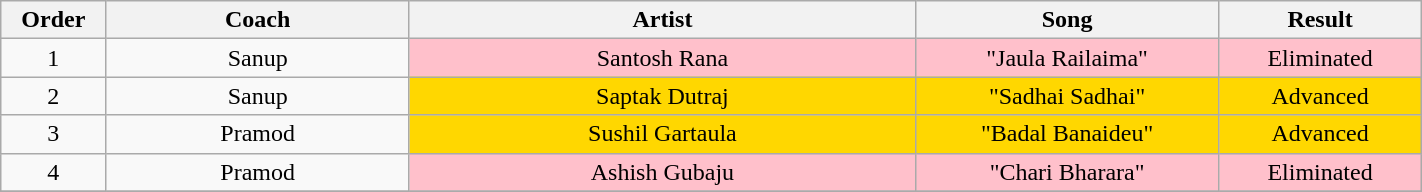<table class="wikitable plainrowheaders" style="text-align:center; width:75%;">
<tr>
<th scope="col" style="width:05%;">Order</th>
<th scope="col" style="width:15%;">Coach</th>
<th scope="col" style="width:25%;">Artist</th>
<th scope="col" style="width:15%;">Song</th>
<th scope="col" style="width:10%;">Result</th>
</tr>
<tr>
<td scope="row">1</td>
<td>Sanup</td>
<td style="background:pink">Santosh Rana</td>
<td style="background:pink">"Jaula Railaima"</td>
<td style="background:pink">Eliminated</td>
</tr>
<tr>
<td scope="row">2</td>
<td>Sanup</td>
<td style="background:gold">Saptak Dutraj</td>
<td style="background:gold">"Sadhai Sadhai"</td>
<td style="background:gold">Advanced</td>
</tr>
<tr>
<td scope="row">3</td>
<td>Pramod</td>
<td style="background:gold">Sushil Gartaula</td>
<td style="background:gold">"Badal Banaideu"</td>
<td style="background:gold">Advanced</td>
</tr>
<tr>
<td scope="row">4</td>
<td>Pramod</td>
<td style="background:pink">Ashish Gubaju</td>
<td style="background:pink">"Chari Bharara"</td>
<td style="background:pink">Eliminated</td>
</tr>
<tr>
</tr>
</table>
